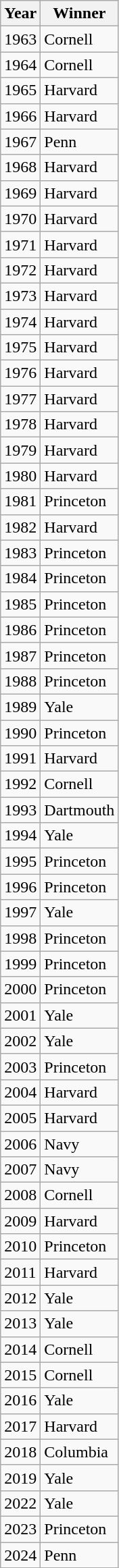<table class="wikitable">
<tr>
<th>Year</th>
<th>Winner</th>
</tr>
<tr>
<td>1963</td>
<td> Cornell</td>
</tr>
<tr>
<td>1964</td>
<td> Cornell</td>
</tr>
<tr>
<td>1965</td>
<td> Harvard</td>
</tr>
<tr>
<td>1966</td>
<td> Harvard</td>
</tr>
<tr>
<td>1967</td>
<td> Penn</td>
</tr>
<tr>
<td>1968</td>
<td> Harvard</td>
</tr>
<tr>
<td>1969</td>
<td> Harvard</td>
</tr>
<tr>
<td>1970</td>
<td> Harvard</td>
</tr>
<tr>
<td>1971</td>
<td> Harvard</td>
</tr>
<tr>
<td>1972</td>
<td> Harvard</td>
</tr>
<tr>
<td>1973</td>
<td> Harvard</td>
</tr>
<tr>
<td>1974</td>
<td> Harvard</td>
</tr>
<tr>
<td>1975</td>
<td> Harvard</td>
</tr>
<tr>
<td>1976</td>
<td> Harvard</td>
</tr>
<tr>
<td>1977</td>
<td> Harvard</td>
</tr>
<tr>
<td>1978</td>
<td> Harvard</td>
</tr>
<tr>
<td>1979</td>
<td> Harvard</td>
</tr>
<tr>
<td>1980</td>
<td> Harvard</td>
</tr>
<tr>
<td>1981</td>
<td> Princeton</td>
</tr>
<tr>
<td>1982</td>
<td> Harvard</td>
</tr>
<tr>
<td>1983</td>
<td> Princeton</td>
</tr>
<tr>
<td>1984</td>
<td> Princeton</td>
</tr>
<tr>
<td>1985</td>
<td> Princeton</td>
</tr>
<tr>
<td>1986</td>
<td> Princeton</td>
</tr>
<tr>
<td>1987</td>
<td> Princeton</td>
</tr>
<tr>
<td>1988</td>
<td> Princeton</td>
</tr>
<tr>
<td>1989</td>
<td> Yale</td>
</tr>
<tr>
<td>1990</td>
<td> Princeton</td>
</tr>
<tr>
<td>1991</td>
<td> Harvard</td>
</tr>
<tr>
<td>1992</td>
<td> Cornell</td>
</tr>
<tr>
<td>1993</td>
<td> Dartmouth</td>
</tr>
<tr>
<td>1994</td>
<td> Yale</td>
</tr>
<tr>
<td>1995</td>
<td> Princeton</td>
</tr>
<tr>
<td>1996</td>
<td> Princeton</td>
</tr>
<tr>
<td>1997</td>
<td> Yale</td>
</tr>
<tr>
<td>1998</td>
<td> Princeton</td>
</tr>
<tr>
<td>1999</td>
<td> Princeton</td>
</tr>
<tr>
<td>2000</td>
<td> Princeton</td>
</tr>
<tr>
<td>2001</td>
<td> Yale</td>
</tr>
<tr>
<td>2002</td>
<td> Yale</td>
</tr>
<tr>
<td>2003</td>
<td> Princeton</td>
</tr>
<tr>
<td>2004</td>
<td> Harvard</td>
</tr>
<tr>
<td>2005</td>
<td> Harvard</td>
</tr>
<tr>
<td>2006</td>
<td> Navy</td>
</tr>
<tr>
<td>2007</td>
<td> Navy</td>
</tr>
<tr>
<td>2008</td>
<td> Cornell</td>
</tr>
<tr>
<td>2009</td>
<td> Harvard</td>
</tr>
<tr>
<td>2010</td>
<td> Princeton</td>
</tr>
<tr>
<td>2011</td>
<td> Harvard</td>
</tr>
<tr>
<td>2012</td>
<td> Yale</td>
</tr>
<tr>
<td>2013</td>
<td> Yale</td>
</tr>
<tr>
<td>2014</td>
<td> Cornell</td>
</tr>
<tr>
<td>2015</td>
<td> Cornell </td>
</tr>
<tr>
<td>2016</td>
<td> Yale</td>
</tr>
<tr>
<td>2017</td>
<td> Harvard</td>
</tr>
<tr>
<td>2018</td>
<td> Columbia</td>
</tr>
<tr>
<td>2019</td>
<td> Yale</td>
</tr>
<tr>
<td>2022</td>
<td> Yale</td>
</tr>
<tr>
<td>2023</td>
<td> Princeton</td>
</tr>
<tr>
<td>2024</td>
<td> Penn</td>
</tr>
</table>
